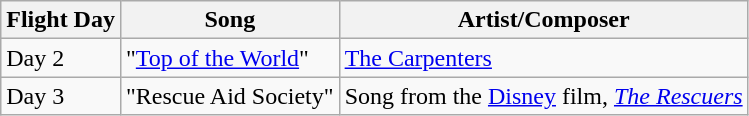<table class="wikitable">
<tr>
<th>Flight Day</th>
<th>Song</th>
<th>Artist/Composer</th>
</tr>
<tr>
<td>Day 2</td>
<td>"<a href='#'>Top of the World</a>"</td>
<td><a href='#'>The Carpenters</a></td>
</tr>
<tr>
<td>Day 3</td>
<td>"Rescue Aid Society"</td>
<td>Song from the <a href='#'>Disney</a> film, <em><a href='#'>The Rescuers</a></em></td>
</tr>
</table>
